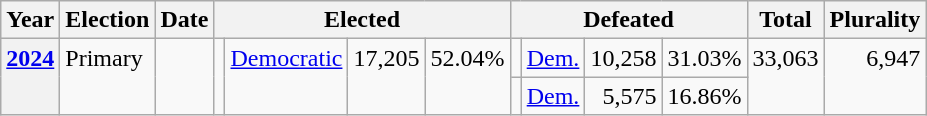<table class="wikitable">
<tr>
<th>Year</th>
<th>Election</th>
<th>Date</th>
<th colspan="4">Elected</th>
<th colspan="4">Defeated</th>
<th>Total</th>
<th>Plurality</th>
</tr>
<tr>
<th rowspan="2" valign="top"><a href='#'>2024</a></th>
<td rowspan="2" valign="top">Primary</td>
<td rowspan="2" valign="top"></td>
<td rowspan="2" valign="top"></td>
<td rowspan="2" valign="top" ><a href='#'>Democratic</a></td>
<td rowspan="2" valign="top" align="right">17,205</td>
<td rowspan="2" valign="top" align="right">52.04%</td>
<td valign="top"></td>
<td valign="top" ><a href='#'>Dem.</a></td>
<td valign="top" align="right">10,258</td>
<td valign="top" align="right">31.03%</td>
<td rowspan="2" valign="top" align="right">33,063</td>
<td rowspan="2" valign="top" align="right">6,947</td>
</tr>
<tr>
<td valign="top"></td>
<td valign="top" ><a href='#'>Dem.</a></td>
<td valign="top" align="right">5,575</td>
<td valign="top" align="right">16.86%</td>
</tr>
</table>
